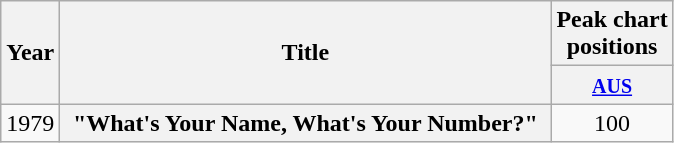<table class="wikitable plainrowheaders" style="text-align:center;" border="1">
<tr>
<th scope="col" rowspan="2">Year</th>
<th scope="col" rowspan="2" style="width:20em;">Title</th>
<th scope="col" colspan="1">Peak chart<br>positions</th>
</tr>
<tr>
<th scope="col" style="text-align:center;"><small><a href='#'>AUS</a></small><br></th>
</tr>
<tr>
<td>1979</td>
<th scope="row">"What's Your Name, What's Your Number?"</th>
<td style="text-align:center;">100</td>
</tr>
</table>
